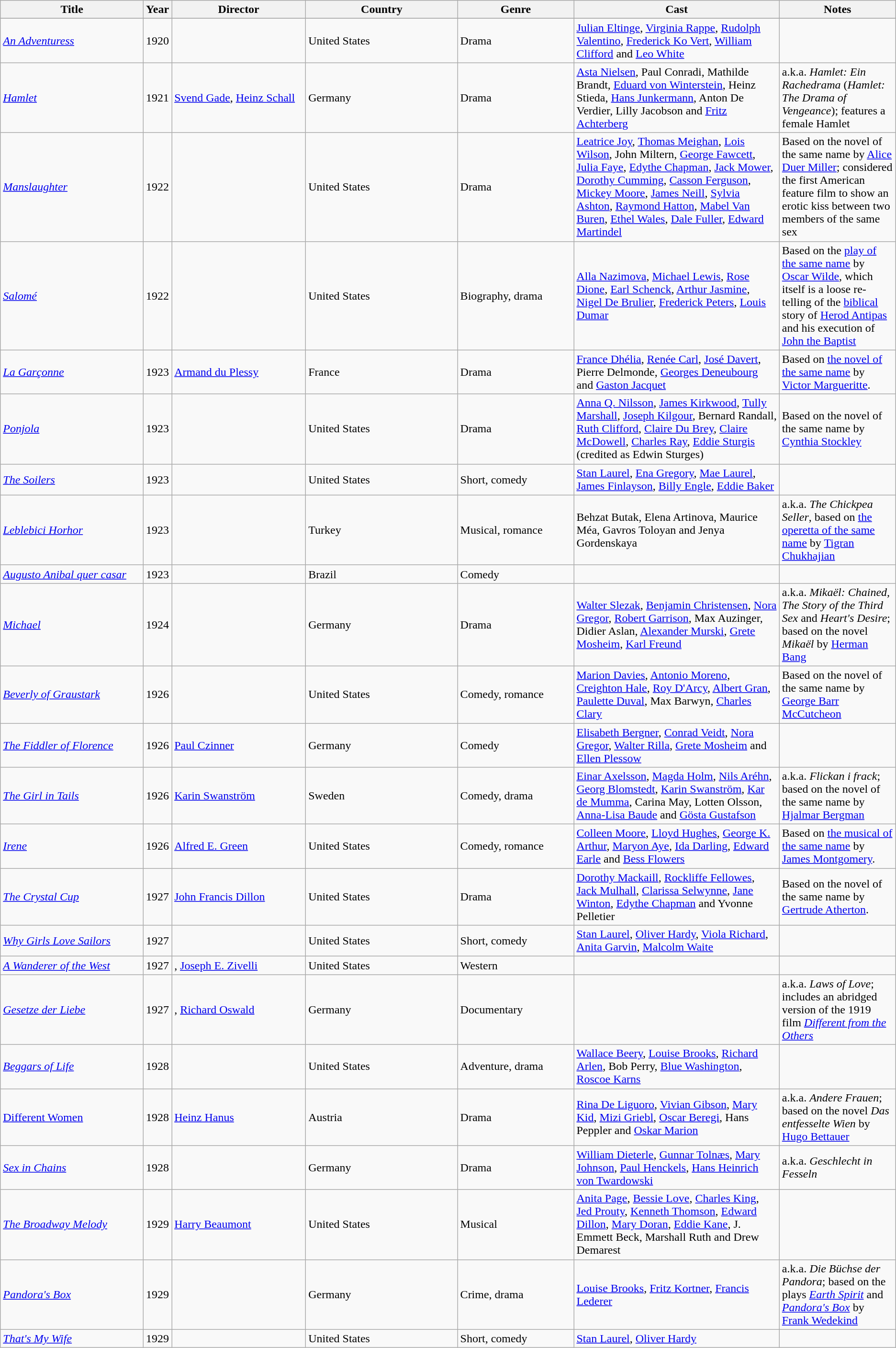<table class="wikitable sortable">
<tr>
<th width="16%">Title</th>
<th width="3%">Year</th>
<th width="15%">Director</th>
<th width="17%">Country</th>
<th width="13%">Genre</th>
<th width="23%">Cast</th>
<th width="46%">Notes</th>
</tr>
<tr valign="top">
</tr>
<tr>
<td><em><a href='#'>An Adventuress</a></em></td>
<td>1920</td>
<td></td>
<td>United States</td>
<td>Drama</td>
<td><a href='#'>Julian Eltinge</a>, <a href='#'>Virginia Rappe</a>, <a href='#'>Rudolph Valentino</a>, <a href='#'>Frederick Ko Vert</a>, <a href='#'>William Clifford</a> and <a href='#'>Leo White</a></td>
<td></td>
</tr>
<tr>
<td><a href='#'><em>Hamlet</em></a></td>
<td>1921</td>
<td><a href='#'>Svend Gade</a>, <a href='#'>Heinz Schall</a></td>
<td>Germany</td>
<td>Drama</td>
<td><a href='#'>Asta Nielsen</a>, Paul Conradi, Mathilde Brandt, <a href='#'>Eduard von Winterstein</a>, Heinz Stieda, <a href='#'>Hans Junkermann</a>, Anton De Verdier, Lilly Jacobson and <a href='#'>Fritz Achterberg</a></td>
<td>a.k.a. <em>Hamlet: Ein Rachedrama</em> (<em>Hamlet: The Drama of Vengeance</em>); features a female Hamlet</td>
</tr>
<tr>
<td><em><a href='#'>Manslaughter</a></em></td>
<td>1922</td>
<td></td>
<td>United States</td>
<td>Drama</td>
<td><a href='#'>Leatrice Joy</a>, <a href='#'>Thomas Meighan</a>, <a href='#'>Lois Wilson</a>, John Miltern, <a href='#'>George Fawcett</a>, <a href='#'>Julia Faye</a>, <a href='#'>Edythe Chapman</a>, <a href='#'>Jack Mower</a>, <a href='#'>Dorothy Cumming</a>, <a href='#'>Casson Ferguson</a>, <a href='#'>Mickey Moore</a>, <a href='#'>James Neill</a>, <a href='#'>Sylvia Ashton</a>, <a href='#'>Raymond Hatton</a>, <a href='#'>Mabel Van Buren</a>, <a href='#'>Ethel Wales</a>, <a href='#'>Dale Fuller</a>, <a href='#'>Edward Martindel</a></td>
<td>Based on the novel of the same name by <a href='#'>Alice Duer Miller</a>; considered the first American feature film to show an erotic kiss between two members of the same sex</td>
</tr>
<tr>
<td><em><a href='#'>Salomé</a></em></td>
<td>1922</td>
<td></td>
<td>United States</td>
<td>Biography, drama</td>
<td><a href='#'>Alla Nazimova</a>, <a href='#'>Michael Lewis</a>, <a href='#'>Rose Dione</a>, <a href='#'>Earl Schenck</a>, <a href='#'>Arthur Jasmine</a>, <a href='#'>Nigel De Brulier</a>, <a href='#'>Frederick Peters</a>, <a href='#'>Louis Dumar</a></td>
<td>Based on the <a href='#'>play of the same name</a> by <a href='#'>Oscar Wilde</a>, which itself is a loose re-telling of the <a href='#'>biblical</a> story of <a href='#'>Herod Antipas</a> and his execution of <a href='#'>John the Baptist</a></td>
</tr>
<tr>
<td><a href='#'><em>La Garçonne</em></a></td>
<td>1923</td>
<td><a href='#'>Armand du Plessy</a></td>
<td>France</td>
<td>Drama</td>
<td><a href='#'>France Dhélia</a>, <a href='#'>Renée Carl</a>, <a href='#'>José Davert</a>, Pierre Delmonde, <a href='#'>Georges Deneubourg</a> and <a href='#'>Gaston Jacquet</a></td>
<td>Based on <a href='#'>the novel of the same name</a> by <a href='#'>Victor Margueritte</a>.</td>
</tr>
<tr>
<td><em><a href='#'>Ponjola</a></em></td>
<td>1923</td>
<td></td>
<td>United States</td>
<td>Drama</td>
<td><a href='#'>Anna Q. Nilsson</a>, <a href='#'>James Kirkwood</a>, <a href='#'>Tully Marshall</a>, <a href='#'>Joseph Kilgour</a>, Bernard Randall, <a href='#'>Ruth Clifford</a>, <a href='#'>Claire Du Brey</a>, <a href='#'>Claire McDowell</a>, <a href='#'>Charles Ray</a>, <a href='#'>Eddie Sturgis</a> (credited as Edwin Sturges)</td>
<td>Based on the novel of the same name by <a href='#'>Cynthia Stockley</a></td>
</tr>
<tr>
<td><em><a href='#'>The Soilers</a></em></td>
<td>1923</td>
<td></td>
<td>United States</td>
<td>Short, comedy</td>
<td><a href='#'>Stan Laurel</a>, <a href='#'>Ena Gregory</a>, <a href='#'>Mae Laurel</a>, <a href='#'>James Finlayson</a>, <a href='#'>Billy Engle</a>, <a href='#'>Eddie Baker</a></td>
<td></td>
</tr>
<tr>
<td><em><a href='#'>Leblebici Horhor</a></em></td>
<td>1923</td>
<td></td>
<td>Turkey</td>
<td>Musical, romance</td>
<td>Behzat Butak, Elena Artinova, Maurice Méa, Gavros Toloyan and Jenya Gordenskaya</td>
<td>a.k.a. <em>The Chickpea Seller</em>, based on <a href='#'>the operetta of the same name</a> by <a href='#'>Tigran Chukhajian</a></td>
</tr>
<tr>
<td><em><a href='#'>Augusto Anibal quer casar</a></em></td>
<td>1923</td>
<td></td>
<td>Brazil</td>
<td>Comedy</td>
<td></td>
<td></td>
</tr>
<tr>
<td><em><a href='#'>Michael</a></em></td>
<td>1924</td>
<td></td>
<td>Germany</td>
<td>Drama</td>
<td><a href='#'>Walter Slezak</a>, <a href='#'>Benjamin Christensen</a>, <a href='#'>Nora Gregor</a>, <a href='#'>Robert Garrison</a>, Max Auzinger, Didier Aslan, <a href='#'>Alexander Murski</a>, <a href='#'>Grete Mosheim</a>, <a href='#'>Karl Freund</a></td>
<td>a.k.a. <em>Mikaël: Chained, The Story of the Third Sex</em> and <em>Heart's Desire</em>; based on the novel <em>Mikaël</em> by <a href='#'>Herman Bang</a></td>
</tr>
<tr>
<td><em><a href='#'>Beverly of Graustark</a></em></td>
<td>1926</td>
<td></td>
<td>United States</td>
<td>Comedy, romance</td>
<td><a href='#'>Marion Davies</a>, <a href='#'>Antonio Moreno</a>, <a href='#'>Creighton Hale</a>, <a href='#'>Roy D'Arcy</a>, <a href='#'>Albert Gran</a>, <a href='#'>Paulette Duval</a>, Max Barwyn, <a href='#'>Charles Clary</a></td>
<td>Based on the novel of the same name by <a href='#'>George Barr McCutcheon</a></td>
</tr>
<tr>
<td><em><a href='#'>The Fiddler of Florence</a></em></td>
<td>1926</td>
<td><a href='#'>Paul Czinner</a></td>
<td>Germany</td>
<td>Comedy</td>
<td><a href='#'>Elisabeth Bergner</a>, <a href='#'>Conrad Veidt</a>, <a href='#'>Nora Gregor</a>, <a href='#'>Walter Rilla</a>, <a href='#'>Grete Mosheim</a> and <a href='#'>Ellen Plessow</a></td>
<td></td>
</tr>
<tr>
<td><a href='#'><em>The Girl in Tails</em></a></td>
<td>1926</td>
<td><a href='#'>Karin Swanström</a></td>
<td>Sweden</td>
<td>Comedy, drama</td>
<td><a href='#'>Einar Axelsson</a>, <a href='#'>Magda Holm</a>, <a href='#'>Nils Aréhn</a>, <a href='#'>Georg Blomstedt</a>, <a href='#'>Karin Swanström</a>, <a href='#'>Kar de Mumma</a>, Carina May, Lotten Olsson, <a href='#'>Anna-Lisa Baude</a> and <a href='#'>Gösta Gustafson</a></td>
<td>a.k.a. <em>Flickan i frack</em>; based on the novel of the same name by <a href='#'>Hjalmar Bergman</a></td>
</tr>
<tr>
<td><a href='#'><em>Irene</em></a></td>
<td>1926</td>
<td><a href='#'>Alfred E. Green</a></td>
<td>United States</td>
<td>Comedy, romance</td>
<td><a href='#'>Colleen Moore</a>, <a href='#'>Lloyd Hughes</a>, <a href='#'>George K. Arthur</a>, <a href='#'>Maryon Aye</a>, <a href='#'>Ida Darling</a>, <a href='#'>Edward Earle</a> and <a href='#'>Bess Flowers</a></td>
<td>Based on <a href='#'>the musical of the same name</a> by <a href='#'>James Montgomery</a>.</td>
</tr>
<tr>
<td><em><a href='#'>The Crystal Cup</a></em></td>
<td>1927</td>
<td><a href='#'>John Francis Dillon</a></td>
<td>United States</td>
<td>Drama</td>
<td><a href='#'>Dorothy Mackaill</a>, <a href='#'>Rockliffe Fellowes</a>, <a href='#'>Jack Mulhall</a>, <a href='#'>Clarissa Selwynne</a>, <a href='#'>Jane Winton</a>, <a href='#'>Edythe Chapman</a> and Yvonne Pelletier</td>
<td>Based on the novel of the same name by <a href='#'>Gertrude Atherton</a>.</td>
</tr>
<tr>
<td><em><a href='#'>Why Girls Love Sailors</a></em></td>
<td>1927</td>
<td></td>
<td>United States</td>
<td>Short, comedy</td>
<td><a href='#'>Stan Laurel</a>, <a href='#'>Oliver Hardy</a>, <a href='#'>Viola Richard</a>, <a href='#'>Anita Garvin</a>, <a href='#'>Malcolm Waite</a></td>
<td></td>
</tr>
<tr>
<td><em><a href='#'>A Wanderer of the West</a></em></td>
<td>1927</td>
<td>, <a href='#'>Joseph E. Zivelli</a></td>
<td>United States</td>
<td>Western</td>
<td></td>
<td></td>
</tr>
<tr>
<td><em><a href='#'>Gesetze der Liebe</a></em></td>
<td>1927</td>
<td>, <a href='#'>Richard Oswald</a></td>
<td>Germany</td>
<td>Documentary</td>
<td></td>
<td>a.k.a. <em>Laws of Love</em>; includes an abridged version of the 1919 film <em><a href='#'>Different from the Others</a></em></td>
</tr>
<tr>
<td><em><a href='#'>Beggars of Life</a></em></td>
<td>1928</td>
<td></td>
<td>United States</td>
<td>Adventure, drama</td>
<td><a href='#'>Wallace Beery</a>, <a href='#'>Louise Brooks</a>, <a href='#'>Richard Arlen</a>, Bob Perry, <a href='#'>Blue Washington</a>, <a href='#'>Roscoe Karns</a></td>
<td></td>
</tr>
<tr>
<td><a href='#'>Different Women</a></td>
<td>1928</td>
<td><a href='#'>Heinz Hanus</a></td>
<td>Austria</td>
<td>Drama</td>
<td><a href='#'>Rina De Liguoro</a>, <a href='#'>Vivian Gibson</a>, <a href='#'>Mary Kid</a>, <a href='#'>Mizi Griebl</a>, <a href='#'>Oscar Beregi</a>, Hans Peppler and <a href='#'>Oskar Marion</a></td>
<td>a.k.a. <em>Andere Frauen</em>; based on the novel <em>Das entfesselte Wien</em> by <a href='#'>Hugo Bettauer</a></td>
</tr>
<tr>
<td><em><a href='#'>Sex in Chains</a></em></td>
<td>1928</td>
<td></td>
<td>Germany</td>
<td>Drama</td>
<td><a href='#'>William Dieterle</a>, <a href='#'>Gunnar Tolnæs</a>, <a href='#'>Mary Johnson</a>, <a href='#'>Paul Henckels</a>, <a href='#'>Hans Heinrich von Twardowski</a></td>
<td>a.k.a. <em>Geschlecht in Fesseln</em></td>
</tr>
<tr>
<td><em><a href='#'>The Broadway Melody</a></em></td>
<td>1929</td>
<td><a href='#'>Harry Beaumont</a></td>
<td>United States</td>
<td>Musical</td>
<td><a href='#'>Anita Page</a>, <a href='#'>Bessie Love</a>, <a href='#'>Charles King</a>, <a href='#'>Jed Prouty</a>, <a href='#'>Kenneth Thomson</a>, <a href='#'>Edward Dillon</a>, <a href='#'>Mary Doran</a>, <a href='#'>Eddie Kane</a>, J. Emmett Beck, Marshall Ruth and Drew Demarest</td>
<td></td>
</tr>
<tr>
<td><em><a href='#'>Pandora's Box</a></em></td>
<td>1929</td>
<td></td>
<td>Germany</td>
<td>Crime, drama</td>
<td><a href='#'>Louise Brooks</a>, <a href='#'>Fritz Kortner</a>, <a href='#'>Francis Lederer</a></td>
<td>a.k.a. <em>Die Büchse der Pandora</em>; based on the plays <em><a href='#'>Earth Spirit</a></em> and <em><a href='#'>Pandora's Box</a></em> by <a href='#'>Frank Wedekind</a></td>
</tr>
<tr>
<td><em><a href='#'>That's My Wife</a></em></td>
<td>1929</td>
<td></td>
<td>United States</td>
<td>Short, comedy</td>
<td><a href='#'>Stan Laurel</a>, <a href='#'>Oliver Hardy</a></td>
<td></td>
</tr>
</table>
